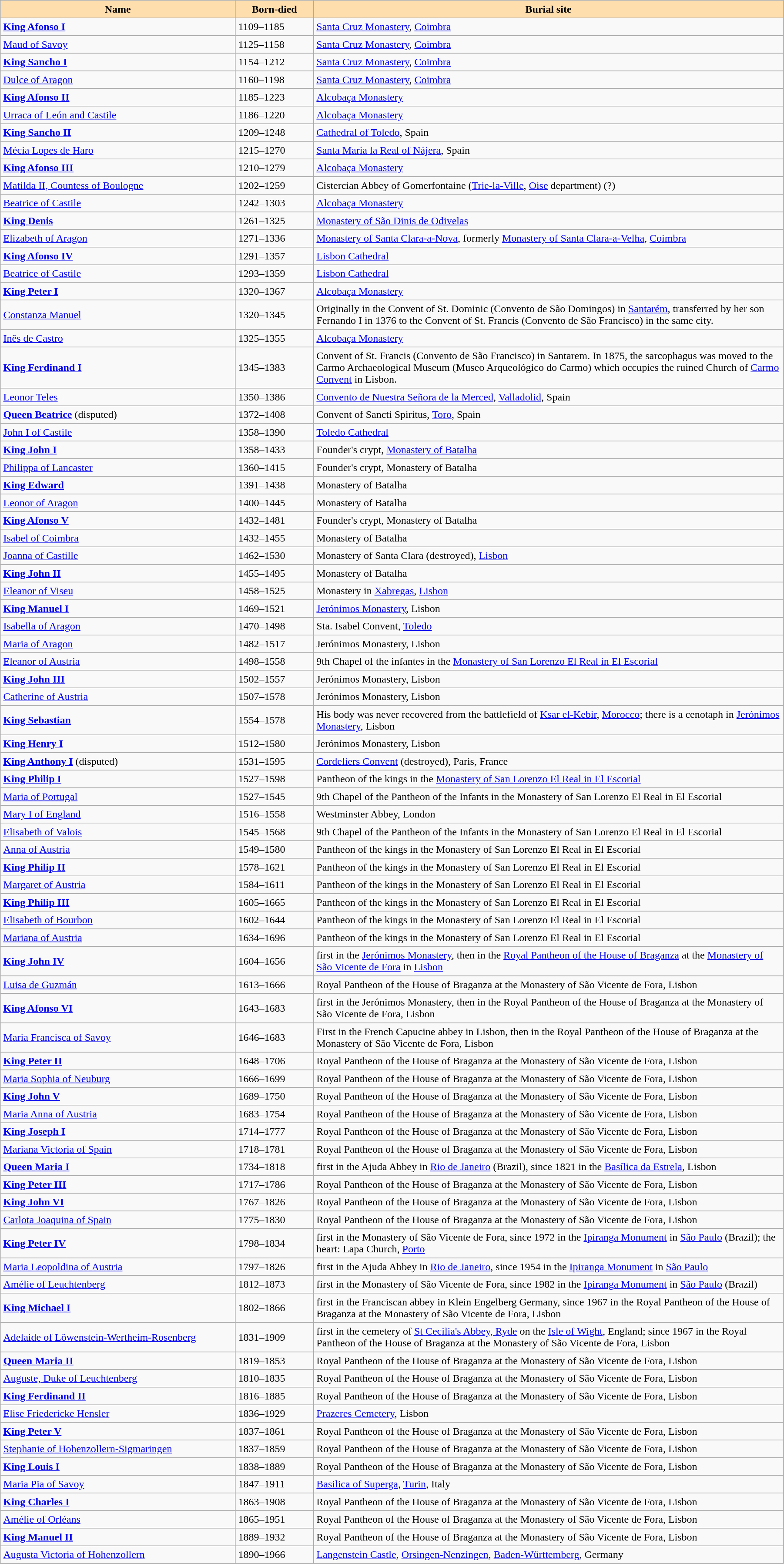<table width = "95%" border = 1 border="1" cellpadding="4" cellspacing="0" style="margin: 0.5em 1em 0.5em 0; background: #f9f9f9; border: 1px #aaa solid; border-collapse: collapse;">
<tr>
<th width="30%" bgcolor="#ffdead">Name</th>
<th width="10%" bgcolor="#ffdead">Born-died</th>
<th width="90%" bgcolor="#ffdead">Burial site</th>
</tr>
<tr>
<td><strong><a href='#'>King Afonso I</a></strong></td>
<td>1109–1185</td>
<td><a href='#'>Santa Cruz Monastery</a>, <a href='#'>Coimbra</a></td>
</tr>
<tr>
<td><a href='#'>Maud of Savoy</a></td>
<td>1125–1158</td>
<td><a href='#'>Santa Cruz Monastery</a>, <a href='#'>Coimbra</a></td>
</tr>
<tr>
<td><strong><a href='#'>King Sancho I</a></strong></td>
<td>1154–1212</td>
<td><a href='#'>Santa Cruz Monastery</a>, <a href='#'>Coimbra</a></td>
</tr>
<tr>
<td><a href='#'>Dulce of Aragon</a></td>
<td>1160–1198</td>
<td><a href='#'>Santa Cruz Monastery</a>, <a href='#'>Coimbra</a></td>
</tr>
<tr>
<td><strong><a href='#'>King Afonso II</a></strong></td>
<td>1185–1223</td>
<td><a href='#'>Alcobaça Monastery</a></td>
</tr>
<tr>
<td><a href='#'>Urraca of León and Castile</a></td>
<td>1186–1220</td>
<td><a href='#'>Alcobaça Monastery</a></td>
</tr>
<tr>
<td><strong><a href='#'>King Sancho II</a></strong></td>
<td>1209–1248</td>
<td><a href='#'>Cathedral of Toledo</a>, Spain</td>
</tr>
<tr>
<td><a href='#'>Mécia Lopes de Haro</a></td>
<td>1215–1270</td>
<td><a href='#'>Santa María la Real of Nájera</a>, Spain</td>
</tr>
<tr>
<td><strong><a href='#'>King Afonso III</a></strong></td>
<td>1210–1279</td>
<td><a href='#'>Alcobaça Monastery</a></td>
</tr>
<tr>
<td><a href='#'>Matilda II, Countess of Boulogne</a></td>
<td>1202–1259</td>
<td>Cistercian Abbey of Gomerfontaine (<a href='#'>Trie-la-Ville</a>, <a href='#'>Oise</a> department) (?)</td>
</tr>
<tr>
<td><a href='#'>Beatrice of Castile</a></td>
<td>1242–1303</td>
<td><a href='#'>Alcobaça Monastery</a></td>
</tr>
<tr>
<td><strong><a href='#'>King Denis</a></strong></td>
<td>1261–1325</td>
<td><a href='#'>Monastery of São Dinis de Odivelas</a></td>
</tr>
<tr>
<td><a href='#'>Elizabeth of Aragon</a></td>
<td>1271–1336</td>
<td><a href='#'>Monastery of Santa Clara-a-Nova</a>, formerly <a href='#'>Monastery of Santa Clara-a-Velha</a>, <a href='#'>Coimbra</a></td>
</tr>
<tr>
<td><strong><a href='#'>King Afonso IV</a></strong></td>
<td>1291–1357</td>
<td><a href='#'>Lisbon Cathedral</a></td>
</tr>
<tr>
<td><a href='#'>Beatrice of Castile</a></td>
<td>1293–1359</td>
<td><a href='#'>Lisbon Cathedral</a></td>
</tr>
<tr>
<td><strong><a href='#'>King Peter I</a></strong></td>
<td>1320–1367</td>
<td><a href='#'>Alcobaça Monastery</a></td>
</tr>
<tr>
<td><a href='#'>Constanza Manuel</a></td>
<td>1320–1345</td>
<td>Originally in the Convent of St. Dominic (Convento de São Domingos) in <a href='#'>Santarém</a>, transferred by her son Fernando I in 1376 to the Convent of St. Francis (Convento de São Francisco) in the same city.</td>
</tr>
<tr>
<td><a href='#'>Inês de Castro</a></td>
<td>1325–1355</td>
<td><a href='#'>Alcobaça Monastery</a></td>
</tr>
<tr>
<td><strong><a href='#'>King Ferdinand I</a></strong></td>
<td>1345–1383</td>
<td>Convent of St. Francis (Convento de São Francisco) in Santarem. In 1875, the sarcophagus was moved to the Carmo Archaeological Museum (Museo Arqueológico do Carmo) which occupies the ruined Church of <a href='#'>Carmo Convent</a> in Lisbon.</td>
</tr>
<tr>
<td><a href='#'>Leonor Teles</a></td>
<td>1350–1386</td>
<td><a href='#'>Convento de Nuestra Señora de la Merced</a>, <a href='#'>Valladolid</a>, Spain</td>
</tr>
<tr>
<td><strong><a href='#'>Queen Beatrice</a></strong> (disputed)</td>
<td>1372–1408</td>
<td>Convent of Sancti Spiritus, <a href='#'>Toro</a>, Spain</td>
</tr>
<tr>
<td><a href='#'>John I of Castile</a></td>
<td>1358–1390</td>
<td><a href='#'>Toledo Cathedral</a></td>
</tr>
<tr>
<td><strong><a href='#'>King John I</a></strong></td>
<td>1358–1433</td>
<td>Founder's crypt, <a href='#'>Monastery of Batalha</a></td>
</tr>
<tr>
<td><a href='#'>Philippa of Lancaster</a></td>
<td>1360–1415</td>
<td>Founder's crypt, Monastery of Batalha</td>
</tr>
<tr>
<td><strong><a href='#'>King Edward</a></strong></td>
<td>1391–1438</td>
<td>Monastery of Batalha</td>
</tr>
<tr>
<td><a href='#'>Leonor of Aragon</a></td>
<td>1400–1445</td>
<td>Monastery of Batalha</td>
</tr>
<tr>
<td><strong><a href='#'>King Afonso V</a></strong></td>
<td>1432–1481</td>
<td>Founder's crypt, Monastery of Batalha</td>
</tr>
<tr>
<td><a href='#'>Isabel of Coimbra</a></td>
<td>1432–1455</td>
<td>Monastery of Batalha</td>
</tr>
<tr>
<td><a href='#'>Joanna of Castille</a></td>
<td>1462–1530</td>
<td>Monastery of Santa Clara (destroyed), <a href='#'>Lisbon</a></td>
</tr>
<tr>
<td><strong><a href='#'>King John II</a></strong></td>
<td>1455–1495</td>
<td>Monastery of Batalha</td>
</tr>
<tr>
<td><a href='#'>Eleanor of Viseu</a></td>
<td>1458–1525</td>
<td>Monastery in <a href='#'>Xabregas</a>, <a href='#'>Lisbon</a></td>
</tr>
<tr>
<td><strong><a href='#'>King Manuel I</a></strong></td>
<td>1469–1521</td>
<td><a href='#'>Jerónimos Monastery</a>, Lisbon</td>
</tr>
<tr>
<td><a href='#'>Isabella of Aragon</a></td>
<td>1470–1498</td>
<td>Sta. Isabel Convent, <a href='#'>Toledo</a></td>
</tr>
<tr>
<td><a href='#'>Maria of Aragon</a></td>
<td>1482–1517</td>
<td>Jerónimos Monastery, Lisbon</td>
</tr>
<tr>
<td><a href='#'>Eleanor of Austria</a></td>
<td>1498–1558</td>
<td>9th Chapel of the infantes in the <a href='#'>Monastery of San Lorenzo El Real in El Escorial</a></td>
</tr>
<tr>
<td><strong><a href='#'>King John III</a></strong></td>
<td>1502–1557</td>
<td>Jerónimos Monastery, Lisbon</td>
</tr>
<tr>
<td><a href='#'>Catherine of Austria</a></td>
<td>1507–1578</td>
<td>Jerónimos Monastery, Lisbon</td>
</tr>
<tr>
<td><strong><a href='#'>King Sebastian</a></strong></td>
<td>1554–1578</td>
<td>His body was never recovered from the battlefield of <a href='#'>Ksar el-Kebir</a>, <a href='#'>Morocco</a>; there is a cenotaph in <a href='#'>Jerónimos Monastery</a>, Lisbon</td>
</tr>
<tr>
<td><strong><a href='#'>King Henry I</a></strong></td>
<td>1512–1580</td>
<td>Jerónimos Monastery, Lisbon</td>
</tr>
<tr>
<td><strong><a href='#'>King Anthony I</a></strong> (disputed)</td>
<td>1531–1595</td>
<td><a href='#'>Cordeliers Convent</a> (destroyed), Paris, France</td>
</tr>
<tr>
<td><strong><a href='#'>King Philip I</a></strong></td>
<td>1527–1598</td>
<td>Pantheon of the kings in the <a href='#'>Monastery of San Lorenzo El Real in El Escorial</a></td>
</tr>
<tr>
<td><a href='#'>Maria of Portugal</a></td>
<td>1527–1545</td>
<td>9th Chapel of the Pantheon of the Infants in the Monastery of San Lorenzo El Real in El Escorial</td>
</tr>
<tr>
<td><a href='#'>Mary I of England</a></td>
<td>1516–1558</td>
<td>Westminster Abbey, London</td>
</tr>
<tr>
<td><a href='#'>Elisabeth of Valois</a></td>
<td>1545–1568</td>
<td>9th Chapel of the Pantheon of the Infants in the Monastery of San Lorenzo El Real in El Escorial</td>
</tr>
<tr>
<td><a href='#'>Anna of Austria</a></td>
<td>1549–1580</td>
<td>Pantheon of the kings in the Monastery of San Lorenzo El Real in El Escorial</td>
</tr>
<tr>
<td><strong><a href='#'>King Philip II</a></strong></td>
<td>1578–1621</td>
<td>Pantheon of the kings in the Monastery of San Lorenzo El Real in El Escorial</td>
</tr>
<tr>
<td><a href='#'>Margaret of Austria</a></td>
<td>1584–1611</td>
<td>Pantheon of the kings in the Monastery of San Lorenzo El Real in El Escorial</td>
</tr>
<tr>
<td><strong><a href='#'>King Philip III</a></strong></td>
<td>1605–1665</td>
<td>Pantheon of the kings in the Monastery of San Lorenzo El Real in El Escorial</td>
</tr>
<tr>
<td><a href='#'>Elisabeth of Bourbon</a></td>
<td>1602–1644</td>
<td>Pantheon of the kings in the Monastery of San Lorenzo El Real in El Escorial</td>
</tr>
<tr>
<td><a href='#'>Mariana of Austria</a></td>
<td>1634–1696</td>
<td>Pantheon of the kings in the Monastery of San Lorenzo El Real in El Escorial</td>
</tr>
<tr>
<td><strong><a href='#'>King John IV</a></strong></td>
<td>1604–1656</td>
<td>first in the <a href='#'>Jerónimos Monastery</a>, then in the <a href='#'>Royal Pantheon of the House of Braganza</a> at the <a href='#'>Monastery of São Vicente de Fora</a> in <a href='#'>Lisbon</a></td>
</tr>
<tr>
<td><a href='#'>Luisa de Guzmán</a></td>
<td>1613–1666</td>
<td>Royal Pantheon of the House of Braganza at the Monastery of São Vicente de Fora, Lisbon</td>
</tr>
<tr>
<td><strong><a href='#'>King Afonso VI</a></strong></td>
<td>1643–1683</td>
<td>first in the Jerónimos Monastery, then in the Royal Pantheon of the House of Braganza at the Monastery of São Vicente de Fora, Lisbon</td>
</tr>
<tr>
<td><a href='#'>Maria Francisca of Savoy</a></td>
<td>1646–1683</td>
<td>First in the French Capucine abbey in Lisbon, then in the Royal Pantheon of the House of Braganza at the Monastery of São Vicente de Fora, Lisbon</td>
</tr>
<tr>
<td><strong><a href='#'>King Peter II</a></strong></td>
<td>1648–1706</td>
<td>Royal Pantheon of the House of Braganza at the Monastery of São Vicente de Fora, Lisbon</td>
</tr>
<tr>
<td><a href='#'>Maria Sophia of Neuburg</a></td>
<td>1666–1699</td>
<td>Royal Pantheon of the House of Braganza at the Monastery of São Vicente de Fora, Lisbon</td>
</tr>
<tr>
<td><strong><a href='#'>King John V</a></strong></td>
<td>1689–1750</td>
<td>Royal Pantheon of the House of Braganza at the Monastery of São Vicente de Fora, Lisbon</td>
</tr>
<tr>
<td><a href='#'>Maria Anna of Austria</a></td>
<td>1683–1754</td>
<td>Royal Pantheon of the House of Braganza at the Monastery of São Vicente de Fora, Lisbon</td>
</tr>
<tr>
<td><strong><a href='#'>King Joseph I</a></strong></td>
<td>1714–1777</td>
<td>Royal Pantheon of the House of Braganza at the Monastery of São Vicente de Fora, Lisbon</td>
</tr>
<tr>
<td><a href='#'>Mariana Victoria of Spain</a></td>
<td>1718–1781</td>
<td>Royal Pantheon of the House of Braganza at the Monastery of São Vicente de Fora, Lisbon</td>
</tr>
<tr>
<td><strong><a href='#'>Queen Maria I</a></strong></td>
<td>1734–1818</td>
<td>first in the Ajuda Abbey in <a href='#'>Rio de Janeiro</a> (Brazil), since 1821 in the <a href='#'>Basílica da Estrela</a>, Lisbon</td>
</tr>
<tr>
<td><strong><a href='#'>King Peter III</a></strong></td>
<td>1717–1786</td>
<td>Royal Pantheon of the House of Braganza at the Monastery of São Vicente de Fora, Lisbon</td>
</tr>
<tr>
<td><strong><a href='#'>King John VI</a></strong></td>
<td>1767–1826</td>
<td>Royal Pantheon of the House of Braganza at the Monastery of São Vicente de Fora, Lisbon</td>
</tr>
<tr>
<td><a href='#'>Carlota Joaquina of Spain</a></td>
<td>1775–1830</td>
<td>Royal Pantheon of the House of Braganza at the Monastery of São Vicente de Fora, Lisbon</td>
</tr>
<tr>
<td><strong><a href='#'>King Peter IV</a></strong></td>
<td>1798–1834</td>
<td>first in the Monastery of São Vicente de Fora, since 1972 in the <a href='#'>Ipiranga Monument</a> in <a href='#'>São Paulo</a> (Brazil); the heart: Lapa Church, <a href='#'>Porto</a></td>
</tr>
<tr>
<td><a href='#'>Maria Leopoldina of Austria</a></td>
<td>1797–1826</td>
<td>first in the Ajuda Abbey in <a href='#'>Rio de Janeiro</a>, since 1954 in the <a href='#'>Ipiranga Monument</a> in <a href='#'>São Paulo</a></td>
</tr>
<tr>
<td><a href='#'>Amélie of Leuchtenberg</a></td>
<td>1812–1873</td>
<td>first in the Monastery of São Vicente de Fora, since 1982 in the <a href='#'>Ipiranga Monument</a> in <a href='#'>São Paulo</a> (Brazil)</td>
</tr>
<tr>
<td><strong><a href='#'>King Michael I</a></strong></td>
<td>1802–1866</td>
<td>first in the Franciscan abbey in Klein Engelberg Germany, since 1967 in the Royal Pantheon of the House of Braganza at the Monastery of São Vicente de Fora, Lisbon</td>
</tr>
<tr>
<td><a href='#'>Adelaide of Löwenstein-Wertheim-Rosenberg</a></td>
<td>1831–1909</td>
<td>first in the cemetery of <a href='#'>St Cecilia's Abbey, Ryde</a> on the <a href='#'>Isle of Wight</a>, England; since 1967 in the Royal Pantheon of the House of Braganza at the Monastery of São Vicente de Fora, Lisbon</td>
</tr>
<tr>
<td><strong><a href='#'>Queen Maria II</a></strong></td>
<td>1819–1853</td>
<td>Royal Pantheon of the House of Braganza at the Monastery of São Vicente de Fora, Lisbon</td>
</tr>
<tr>
<td><a href='#'>Auguste, Duke of Leuchtenberg</a></td>
<td>1810–1835</td>
<td>Royal Pantheon of the House of Braganza at the Monastery of São Vicente de Fora, Lisbon</td>
</tr>
<tr>
<td><strong><a href='#'>King Ferdinand II</a></strong></td>
<td>1816–1885</td>
<td>Royal Pantheon of the House of Braganza at the Monastery of São Vicente de Fora, Lisbon</td>
</tr>
<tr>
<td><a href='#'>Elise Friedericke Hensler</a></td>
<td>1836–1929</td>
<td><a href='#'>Prazeres Cemetery</a>, Lisbon</td>
</tr>
<tr>
<td><strong><a href='#'>King Peter V</a></strong></td>
<td>1837–1861</td>
<td>Royal Pantheon of the House of Braganza at the Monastery of São Vicente de Fora, Lisbon</td>
</tr>
<tr>
<td><a href='#'>Stephanie of Hohenzollern-Sigmaringen</a></td>
<td>1837–1859</td>
<td>Royal Pantheon of the House of Braganza at the Monastery of São Vicente de Fora, Lisbon</td>
</tr>
<tr>
<td><strong><a href='#'>King Louis I</a></strong></td>
<td>1838–1889</td>
<td>Royal Pantheon of the House of Braganza at the Monastery of São Vicente de Fora, Lisbon</td>
</tr>
<tr>
<td><a href='#'>Maria Pia of Savoy</a></td>
<td>1847–1911</td>
<td><a href='#'>Basilica of Superga</a>, <a href='#'>Turin</a>, Italy</td>
</tr>
<tr>
<td><strong><a href='#'>King Charles I</a></strong></td>
<td>1863–1908</td>
<td>Royal Pantheon of the House of Braganza at the Monastery of São Vicente de Fora, Lisbon</td>
</tr>
<tr>
<td><a href='#'>Amélie of Orléans</a></td>
<td>1865–1951</td>
<td>Royal Pantheon of the House of Braganza at the Monastery of São Vicente de Fora, Lisbon</td>
</tr>
<tr>
<td><strong><a href='#'>King Manuel II</a></strong></td>
<td>1889–1932</td>
<td>Royal Pantheon of the House of Braganza at the Monastery of São Vicente de Fora, Lisbon</td>
</tr>
<tr>
<td><a href='#'>Augusta Victoria of Hohenzollern</a></td>
<td>1890–1966</td>
<td><a href='#'>Langenstein Castle</a>, <a href='#'>Orsingen-Nenzingen</a>, <a href='#'>Baden-Württemberg</a>, Germany</td>
</tr>
</table>
